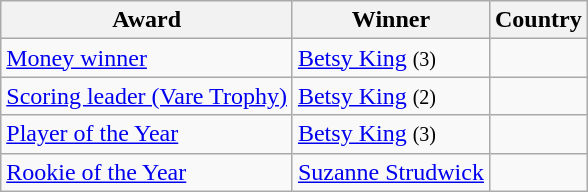<table class="wikitable">
<tr>
<th>Award</th>
<th>Winner</th>
<th>Country</th>
</tr>
<tr>
<td><a href='#'>Money winner</a></td>
<td><a href='#'>Betsy King</a> <small>(3)</small></td>
<td></td>
</tr>
<tr>
<td><a href='#'>Scoring leader (Vare Trophy)</a></td>
<td><a href='#'>Betsy King</a> <small>(2)</small></td>
<td></td>
</tr>
<tr>
<td><a href='#'>Player of the Year</a></td>
<td><a href='#'>Betsy King</a> <small>(3)</small></td>
<td></td>
</tr>
<tr>
<td><a href='#'>Rookie of the Year</a></td>
<td><a href='#'>Suzanne Strudwick</a></td>
<td></td>
</tr>
</table>
